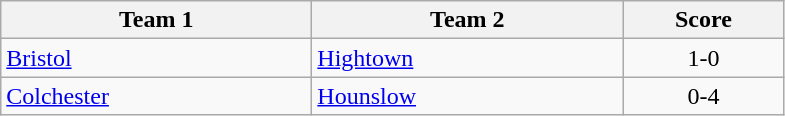<table class="wikitable" style="font-size: 100%">
<tr>
<th width=200>Team 1</th>
<th width=200>Team 2</th>
<th width=100>Score</th>
</tr>
<tr>
<td><a href='#'>Bristol</a></td>
<td><a href='#'>Hightown</a></td>
<td align=center>1-0</td>
</tr>
<tr>
<td><a href='#'>Colchester</a></td>
<td><a href='#'>Hounslow</a></td>
<td align=center>0-4</td>
</tr>
</table>
